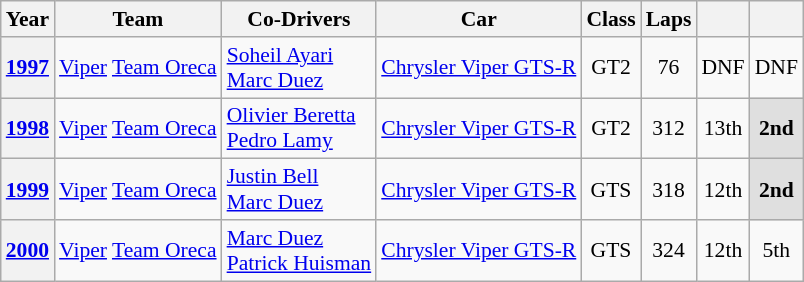<table class="wikitable" style="text-align:center; font-size:90%">
<tr>
<th>Year</th>
<th>Team</th>
<th>Co-Drivers</th>
<th>Car</th>
<th>Class</th>
<th>Laps</th>
<th></th>
<th></th>
</tr>
<tr>
<th><a href='#'>1997</a></th>
<td align="left"> <a href='#'>Viper</a> <a href='#'>Team Oreca</a></td>
<td align="left"> <a href='#'>Soheil Ayari</a><br> <a href='#'>Marc Duez</a></td>
<td align="left"><a href='#'>Chrysler Viper GTS-R</a></td>
<td>GT2</td>
<td>76</td>
<td>DNF</td>
<td>DNF</td>
</tr>
<tr>
<th><a href='#'>1998</a></th>
<td align="left"> <a href='#'>Viper</a> <a href='#'>Team Oreca</a></td>
<td align="left"> <a href='#'>Olivier Beretta</a><br> <a href='#'>Pedro Lamy</a></td>
<td align="left"><a href='#'>Chrysler Viper GTS-R</a></td>
<td>GT2</td>
<td>312</td>
<td>13th</td>
<td style="background:#DFDFDF;"><strong>2nd</strong></td>
</tr>
<tr>
<th><a href='#'>1999</a></th>
<td align="left"> <a href='#'>Viper</a> <a href='#'>Team Oreca</a></td>
<td align="left"> <a href='#'>Justin Bell</a><br> <a href='#'>Marc Duez</a></td>
<td align="left"><a href='#'>Chrysler Viper GTS-R</a></td>
<td>GTS</td>
<td>318</td>
<td>12th</td>
<td style="background:#DFDFDF;"><strong>2nd</strong></td>
</tr>
<tr>
<th><a href='#'>2000</a></th>
<td align="left"> <a href='#'>Viper</a> <a href='#'>Team Oreca</a></td>
<td align="left"> <a href='#'>Marc Duez</a><br> <a href='#'>Patrick Huisman</a></td>
<td align="left"><a href='#'>Chrysler Viper GTS-R</a></td>
<td>GTS</td>
<td>324</td>
<td>12th</td>
<td>5th</td>
</tr>
</table>
